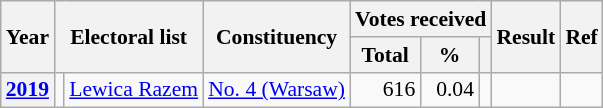<table class="wikitable" style="font-size: 90%;">
<tr>
<th rowspan="2">Year</th>
<th rowspan="2" colspan="2">Electoral list</th>
<th rowspan="2">Constituency</th>
<th colspan="3">Votes received</th>
<th rowspan="2">Result</th>
<th rowspan="2">Ref</th>
</tr>
<tr>
<th>Total</th>
<th>%</th>
<th></th>
</tr>
<tr>
<th><a href='#'>2019</a></th>
<td></td>
<td><a href='#'>Lewica Razem</a></td>
<td><a href='#'>No. 4 (Warsaw)</a></td>
<td style="text-align: right;">616</td>
<td style="text-align: right;">0.04</td>
<td></td>
<td></td>
<td></td>
</tr>
</table>
